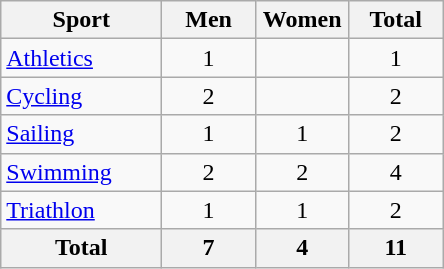<table class="wikitable sortable" style="text-align:center;">
<tr>
<th width=100>Sport</th>
<th width=55>Men</th>
<th width=55>Women</th>
<th width=55>Total</th>
</tr>
<tr>
<td align=left><a href='#'>Athletics</a></td>
<td>1</td>
<td></td>
<td>1</td>
</tr>
<tr>
<td align=left><a href='#'>Cycling</a></td>
<td>2</td>
<td></td>
<td>2</td>
</tr>
<tr>
<td align=left><a href='#'>Sailing</a></td>
<td>1</td>
<td>1</td>
<td>2</td>
</tr>
<tr>
<td align=left><a href='#'>Swimming</a></td>
<td>2</td>
<td>2</td>
<td>4</td>
</tr>
<tr>
<td align=left><a href='#'>Triathlon</a></td>
<td>1</td>
<td>1</td>
<td>2</td>
</tr>
<tr>
<th>Total</th>
<th>7</th>
<th>4</th>
<th>11</th>
</tr>
</table>
